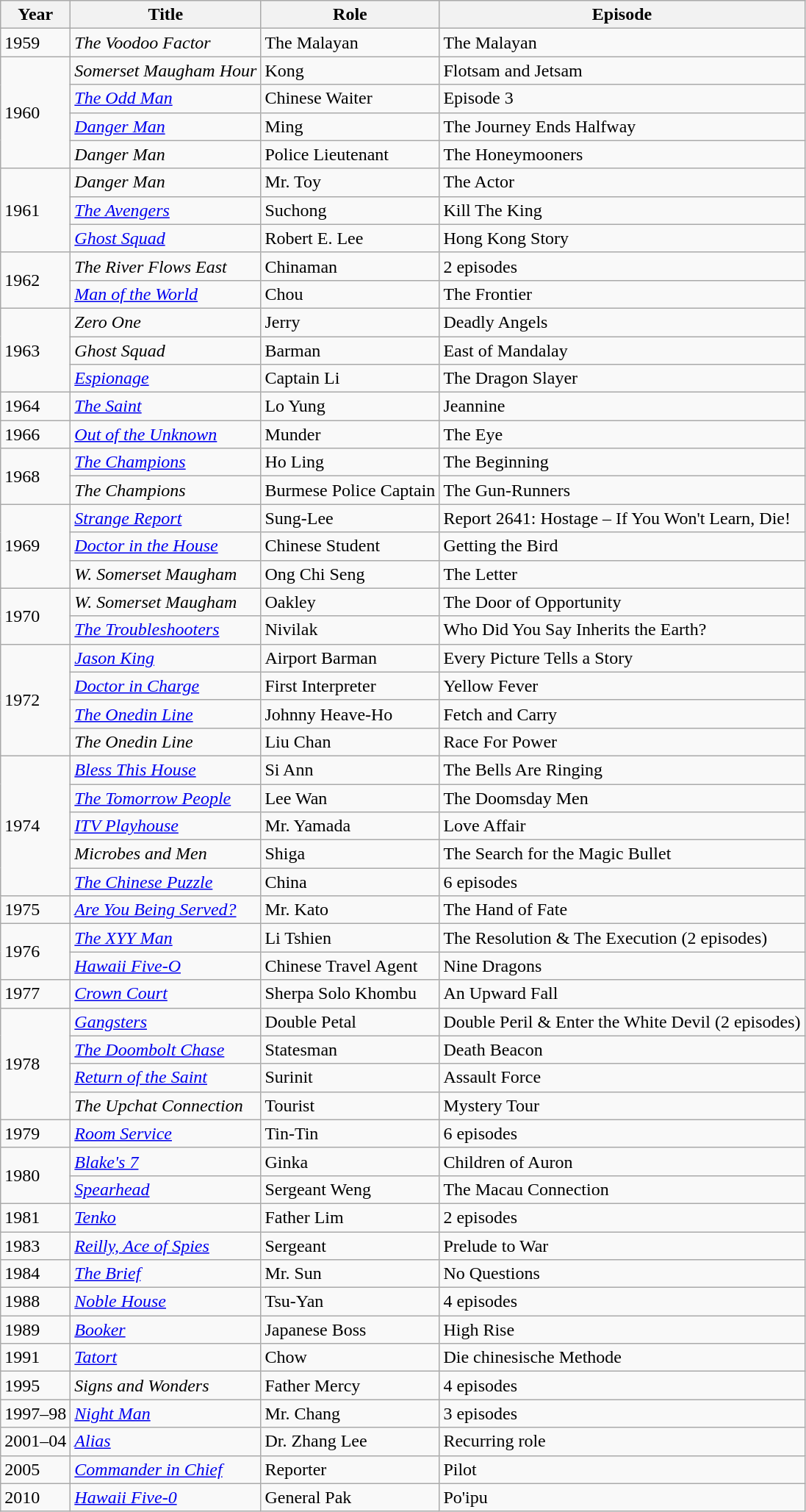<table class="wikitable sortable">
<tr>
<th>Year</th>
<th>Title</th>
<th>Role</th>
<th class="unsortable">Episode</th>
</tr>
<tr>
<td rowspan="1">1959</td>
<td><em>The Voodoo Factor</em></td>
<td>The Malayan</td>
<td>The Malayan</td>
</tr>
<tr>
<td rowspan="4">1960</td>
<td><em>Somerset Maugham Hour</em></td>
<td>Kong</td>
<td>Flotsam and Jetsam</td>
</tr>
<tr>
<td><em><a href='#'>The Odd Man</a></em></td>
<td>Chinese Waiter</td>
<td>Episode 3</td>
</tr>
<tr>
<td><em><a href='#'>Danger Man</a></em></td>
<td>Ming</td>
<td>The Journey Ends Halfway</td>
</tr>
<tr>
<td><em>Danger Man</em></td>
<td>Police Lieutenant</td>
<td>The Honeymooners</td>
</tr>
<tr>
<td rowspan="3">1961</td>
<td><em>Danger Man</em></td>
<td>Mr. Toy</td>
<td>The Actor</td>
</tr>
<tr>
<td><em><a href='#'>The Avengers</a></em></td>
<td>Suchong</td>
<td>Kill The King</td>
</tr>
<tr>
<td><em><a href='#'>Ghost Squad</a></em></td>
<td>Robert E. Lee</td>
<td>Hong Kong Story</td>
</tr>
<tr>
<td rowspan="2">1962</td>
<td><em>The River Flows East</em></td>
<td>Chinaman</td>
<td>2 episodes</td>
</tr>
<tr>
<td><em><a href='#'>Man of the World</a></em></td>
<td>Chou</td>
<td>The Frontier</td>
</tr>
<tr>
<td rowspan="3">1963</td>
<td><em>Zero One</em></td>
<td>Jerry</td>
<td>Deadly Angels</td>
</tr>
<tr>
<td><em>Ghost Squad</em></td>
<td>Barman</td>
<td>East of Mandalay</td>
</tr>
<tr>
<td><em><a href='#'>Espionage</a></em></td>
<td>Captain Li</td>
<td>The Dragon Slayer</td>
</tr>
<tr>
<td>1964</td>
<td><em><a href='#'>The Saint</a></em></td>
<td>Lo Yung</td>
<td>Jeannine</td>
</tr>
<tr>
<td>1966</td>
<td><em><a href='#'>Out of the Unknown</a></em></td>
<td>Munder</td>
<td>The Eye</td>
</tr>
<tr>
<td rowspan="2">1968</td>
<td><em><a href='#'>The Champions</a></em></td>
<td>Ho Ling</td>
<td>The Beginning</td>
</tr>
<tr>
<td><em>The Champions</em></td>
<td>Burmese Police Captain</td>
<td>The Gun-Runners</td>
</tr>
<tr>
<td rowspan="3">1969</td>
<td><em><a href='#'>Strange Report</a></em></td>
<td>Sung-Lee</td>
<td>Report 2641: Hostage – If You Won't Learn, Die!</td>
</tr>
<tr>
<td><em><a href='#'>Doctor in the House</a></em></td>
<td>Chinese Student</td>
<td>Getting the Bird</td>
</tr>
<tr>
<td><em>W. Somerset Maugham</em></td>
<td>Ong Chi Seng</td>
<td>The Letter</td>
</tr>
<tr>
<td rowspan="2">1970</td>
<td><em>W. Somerset Maugham</em></td>
<td>Oakley</td>
<td>The Door of Opportunity</td>
</tr>
<tr>
<td><em><a href='#'>The Troubleshooters</a></em></td>
<td>Nivilak</td>
<td>Who Did You Say Inherits the Earth?</td>
</tr>
<tr>
<td rowspan="4">1972</td>
<td><em><a href='#'>Jason King</a></em></td>
<td>Airport Barman</td>
<td>Every Picture Tells a Story</td>
</tr>
<tr>
<td><em><a href='#'>Doctor in Charge</a></em></td>
<td>First Interpreter</td>
<td>Yellow Fever</td>
</tr>
<tr>
<td><em><a href='#'>The Onedin Line</a></em></td>
<td>Johnny Heave-Ho</td>
<td>Fetch and Carry</td>
</tr>
<tr>
<td><em>The Onedin Line</em></td>
<td>Liu Chan</td>
<td>Race For Power</td>
</tr>
<tr>
<td rowspan="5">1974</td>
<td><em><a href='#'>Bless This House</a></em></td>
<td>Si Ann</td>
<td>The Bells Are Ringing</td>
</tr>
<tr>
<td><em><a href='#'>The Tomorrow People</a></em></td>
<td>Lee Wan</td>
<td>The Doomsday Men</td>
</tr>
<tr>
<td><em><a href='#'>ITV Playhouse</a></em></td>
<td>Mr. Yamada</td>
<td>Love Affair</td>
</tr>
<tr>
<td><em>Microbes and Men</em></td>
<td>Shiga</td>
<td>The Search for the Magic Bullet</td>
</tr>
<tr>
<td><em><a href='#'>The Chinese Puzzle</a></em></td>
<td>China</td>
<td>6 episodes</td>
</tr>
<tr>
<td>1975</td>
<td><em><a href='#'>Are You Being Served?</a></em></td>
<td>Mr. Kato</td>
<td>The Hand of Fate</td>
</tr>
<tr>
<td rowspan="2">1976</td>
<td><em><a href='#'>The XYY Man</a></em></td>
<td>Li Tshien</td>
<td>The Resolution & The Execution (2 episodes)</td>
</tr>
<tr>
<td><em><a href='#'>Hawaii Five-O</a></em></td>
<td>Chinese Travel Agent</td>
<td>Nine Dragons</td>
</tr>
<tr>
<td>1977</td>
<td><em><a href='#'>Crown Court</a></em></td>
<td>Sherpa Solo Khombu</td>
<td>An Upward Fall</td>
</tr>
<tr>
<td rowspan="4">1978</td>
<td><em><a href='#'>Gangsters</a></em></td>
<td>Double Petal</td>
<td>Double Peril & Enter the White Devil (2 episodes)</td>
</tr>
<tr>
<td><em><a href='#'>The Doombolt Chase</a></em></td>
<td>Statesman</td>
<td>Death Beacon</td>
</tr>
<tr>
<td><em><a href='#'>Return of the Saint</a></em></td>
<td>Surinit</td>
<td>Assault Force</td>
</tr>
<tr>
<td><em>The Upchat Connection</em></td>
<td>Tourist</td>
<td>Mystery Tour</td>
</tr>
<tr>
<td>1979</td>
<td><em><a href='#'>Room Service</a></em></td>
<td>Tin-Tin</td>
<td>6 episodes</td>
</tr>
<tr>
<td rowspan="2">1980</td>
<td><em><a href='#'>Blake's 7</a></em></td>
<td>Ginka</td>
<td>Children of Auron</td>
</tr>
<tr>
<td><em><a href='#'>Spearhead</a></em></td>
<td>Sergeant Weng</td>
<td>The Macau Connection</td>
</tr>
<tr>
<td>1981</td>
<td><em><a href='#'>Tenko</a></em></td>
<td>Father Lim</td>
<td>2 episodes</td>
</tr>
<tr>
<td>1983</td>
<td><em><a href='#'>Reilly, Ace of Spies</a></em></td>
<td>Sergeant</td>
<td>Prelude to War</td>
</tr>
<tr>
<td>1984</td>
<td><em><a href='#'>The Brief</a></em></td>
<td>Mr. Sun</td>
<td>No Questions</td>
</tr>
<tr>
<td>1988</td>
<td><em><a href='#'>Noble House</a></em></td>
<td>Tsu-Yan</td>
<td>4 episodes</td>
</tr>
<tr>
<td>1989</td>
<td><em><a href='#'>Booker</a></em></td>
<td>Japanese Boss</td>
<td>High Rise</td>
</tr>
<tr>
<td>1991</td>
<td><em><a href='#'>Tatort</a></em></td>
<td>Chow</td>
<td>Die chinesische Methode</td>
</tr>
<tr>
<td>1995</td>
<td><em>Signs and Wonders</em></td>
<td>Father Mercy</td>
<td>4 episodes</td>
</tr>
<tr>
<td>1997–98</td>
<td><a href='#'><em>Night Man</em></a></td>
<td>Mr. Chang</td>
<td>3 episodes</td>
</tr>
<tr>
<td>2001–04</td>
<td><em><a href='#'>Alias</a></em></td>
<td>Dr. Zhang Lee</td>
<td>Recurring role</td>
</tr>
<tr>
<td>2005</td>
<td><em><a href='#'>Commander in Chief</a></em></td>
<td>Reporter</td>
<td>Pilot</td>
</tr>
<tr>
<td>2010</td>
<td><em><a href='#'>Hawaii Five-0</a></em></td>
<td>General Pak</td>
<td>Po'ipu</td>
</tr>
</table>
